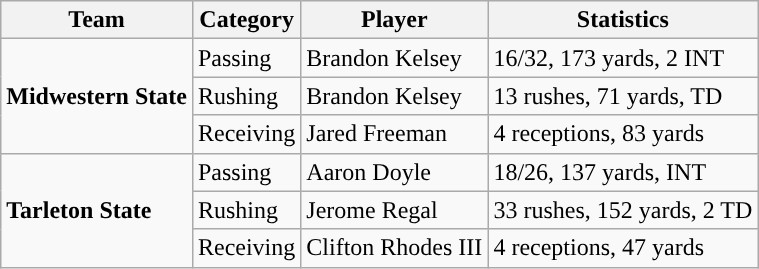<table class="wikitable" style="float: left;">
<tr>
<th>Team</th>
<th>Category</th>
<th>Player</th>
<th>Statistics</th>
</tr>
<tr>
<td rowspan=3><strong>Midwestern State</strong></td>
<td>Passing</td>
<td>Brandon Kelsey</td>
<td>16/32, 173 yards, 2 INT</td>
</tr>
<tr>
<td>Rushing</td>
<td>Brandon Kelsey</td>
<td>13 rushes, 71 yards, TD</td>
</tr>
<tr>
<td>Receiving</td>
<td>Jared Freeman</td>
<td>4 receptions, 83 yards</td>
</tr>
<tr>
<td rowspan=3><strong>Tarleton State</strong></td>
<td>Passing</td>
<td>Aaron Doyle</td>
<td>18/26, 137 yards, INT</td>
</tr>
<tr>
<td>Rushing</td>
<td>Jerome Regal</td>
<td>33 rushes, 152 yards, 2 TD</td>
</tr>
<tr>
<td>Receiving</td>
<td>Clifton Rhodes III</td>
<td>4 receptions, 47 yards</td>
</tr>
</table>
